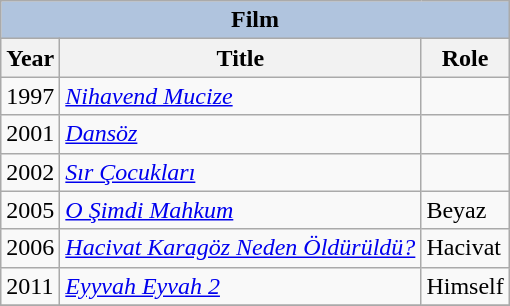<table class="wikitable">
<tr>
<th colspan="4" style="background: LightSteelBlue;">Film</th>
</tr>
<tr>
<th>Year</th>
<th>Title</th>
<th>Role</th>
</tr>
<tr>
<td>1997</td>
<td><em><a href='#'>Nihavend Mucize</a></em></td>
<td></td>
</tr>
<tr>
<td>2001</td>
<td><em><a href='#'>Dansöz</a></em></td>
<td></td>
</tr>
<tr>
<td>2002</td>
<td><em><a href='#'>Sır Çocukları</a></em></td>
<td></td>
</tr>
<tr>
<td>2005</td>
<td><em><a href='#'>O Şimdi Mahkum</a></em></td>
<td>Beyaz</td>
</tr>
<tr>
<td>2006</td>
<td><em><a href='#'>Hacivat Karagöz Neden Öldürüldü?</a></em></td>
<td>Hacivat</td>
</tr>
<tr>
<td>2011</td>
<td><em><a href='#'>Eyyvah Eyvah 2</a></em></td>
<td>Himself</td>
</tr>
<tr>
</tr>
</table>
